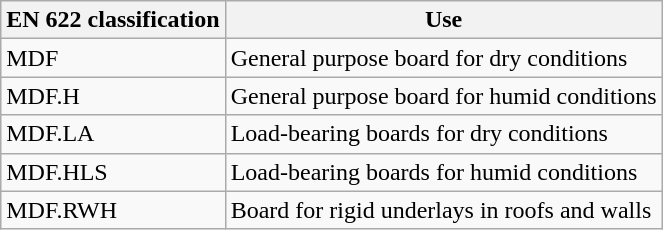<table class="wikitable">
<tr>
<th><strong>EN 622 classification</strong></th>
<th><strong>Use</strong></th>
</tr>
<tr>
<td>MDF</td>
<td>General purpose board for dry conditions</td>
</tr>
<tr>
<td>MDF.H</td>
<td>General purpose board for humid conditions</td>
</tr>
<tr>
<td>MDF.LA</td>
<td>Load-bearing boards for dry conditions</td>
</tr>
<tr>
<td>MDF.HLS</td>
<td>Load-bearing boards for humid conditions</td>
</tr>
<tr>
<td>MDF.RWH</td>
<td>Board for rigid underlays in roofs and walls</td>
</tr>
</table>
